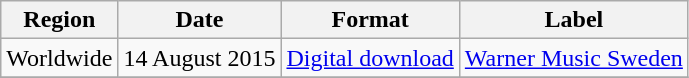<table class=wikitable>
<tr>
<th>Region</th>
<th>Date</th>
<th>Format</th>
<th>Label</th>
</tr>
<tr>
<td>Worldwide</td>
<td>14 August 2015</td>
<td><a href='#'>Digital download</a></td>
<td><a href='#'>Warner Music Sweden</a></td>
</tr>
<tr>
</tr>
</table>
